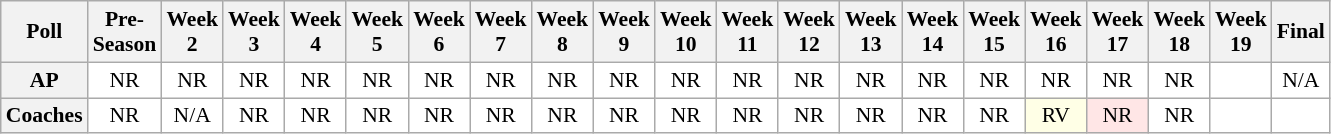<table class="wikitable" style="white-space:nowrap;font-size:90%">
<tr>
<th>Poll</th>
<th>Pre-<br>Season</th>
<th>Week<br>2</th>
<th>Week<br>3</th>
<th>Week<br>4</th>
<th>Week<br>5</th>
<th>Week<br>6</th>
<th>Week<br>7</th>
<th>Week<br>8</th>
<th>Week<br>9</th>
<th>Week<br>10</th>
<th>Week<br>11</th>
<th>Week<br>12</th>
<th>Week<br>13</th>
<th>Week<br>14</th>
<th>Week<br>15</th>
<th>Week<br>16</th>
<th>Week<br>17</th>
<th>Week<br>18</th>
<th>Week<br>19</th>
<th>Final</th>
</tr>
<tr style="text-align:center;">
<th>AP</th>
<td style="background:#FFF;">NR</td>
<td style="background:#FFF;">NR</td>
<td style="background:#FFF;">NR</td>
<td style="background:#FFF;">NR</td>
<td style="background:#FFF;">NR</td>
<td style="background:#FFF;">NR</td>
<td style="background:#FFF;">NR</td>
<td style="background:#FFF;">NR</td>
<td style="background:#FFF;">NR</td>
<td style="background:#FFF;">NR</td>
<td style="background:#FFF;">NR</td>
<td style="background:#FFF;">NR</td>
<td style="background:#FFF;">NR</td>
<td style="background:#FFF;">NR</td>
<td style="background:#FFF;">NR</td>
<td style="background:#FFF;">NR</td>
<td style="background:#FFF;">NR</td>
<td style="background:#FFF;">NR</td>
<td style="background:#FFF;"></td>
<td style="background:#FFF;">N/A</td>
</tr>
<tr style="text-align:center;">
<th>Coaches</th>
<td style="background:#FFF;">NR</td>
<td style="background:#FFF;">N/A</td>
<td style="background:#FFF;">NR</td>
<td style="background:#FFF;">NR</td>
<td style="background:#FFF;">NR</td>
<td style="background:#FFF;">NR</td>
<td style="background:#FFF;">NR</td>
<td style="background:#FFF;">NR</td>
<td style="background:#FFF;">NR</td>
<td style="background:#FFF;">NR</td>
<td style="background:#FFF;">NR</td>
<td style="background:#FFF;">NR</td>
<td style="background:#FFF;">NR</td>
<td style="background:#FFF;">NR</td>
<td style="background:#FFF;">NR</td>
<td style="background:#FFFFE6;">RV</td>
<td style="background:#FFE6E6;">NR</td>
<td style="background:#FFF;">NR</td>
<td style="background:#FFF;"></td>
<td style="background:#FFF;"></td>
</tr>
</table>
